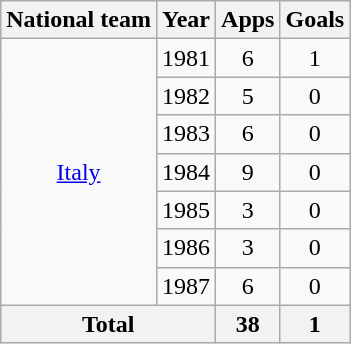<table class=wikitable style="text-align: center;">
<tr>
<th>National team</th>
<th>Year</th>
<th>Apps</th>
<th>Goals</th>
</tr>
<tr>
<td rowspan=7><a href='#'>Italy</a></td>
<td>1981</td>
<td>6</td>
<td>1</td>
</tr>
<tr>
<td>1982</td>
<td>5</td>
<td>0</td>
</tr>
<tr>
<td>1983</td>
<td>6</td>
<td>0</td>
</tr>
<tr>
<td>1984</td>
<td>9</td>
<td>0</td>
</tr>
<tr>
<td>1985</td>
<td>3</td>
<td>0</td>
</tr>
<tr>
<td>1986</td>
<td>3</td>
<td>0</td>
</tr>
<tr>
<td>1987</td>
<td>6</td>
<td>0</td>
</tr>
<tr>
<th colspan=2>Total</th>
<th>38</th>
<th>1</th>
</tr>
</table>
